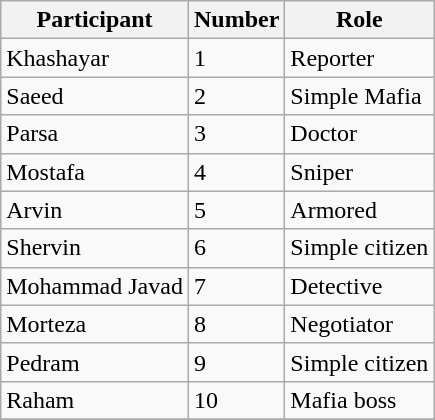<table class="wikitable">
<tr>
<th>Participant</th>
<th>Number</th>
<th>Role</th>
</tr>
<tr>
<td>Khashayar</td>
<td>1</td>
<td>Reporter</td>
</tr>
<tr>
<td>Saeed</td>
<td>2</td>
<td>Simple Mafia</td>
</tr>
<tr>
<td>Parsa</td>
<td>3</td>
<td>Doctor</td>
</tr>
<tr>
<td>Mostafa</td>
<td>4</td>
<td>Sniper</td>
</tr>
<tr>
<td>Arvin</td>
<td>5</td>
<td>Armored</td>
</tr>
<tr>
<td>Shervin</td>
<td>6</td>
<td>Simple citizen</td>
</tr>
<tr>
<td>Mohammad Javad</td>
<td>7</td>
<td>Detective</td>
</tr>
<tr>
<td>Morteza</td>
<td>8</td>
<td>Negotiator</td>
</tr>
<tr>
<td>Pedram</td>
<td>9</td>
<td>Simple citizen</td>
</tr>
<tr>
<td>Raham</td>
<td>10</td>
<td>Mafia boss</td>
</tr>
<tr>
</tr>
</table>
